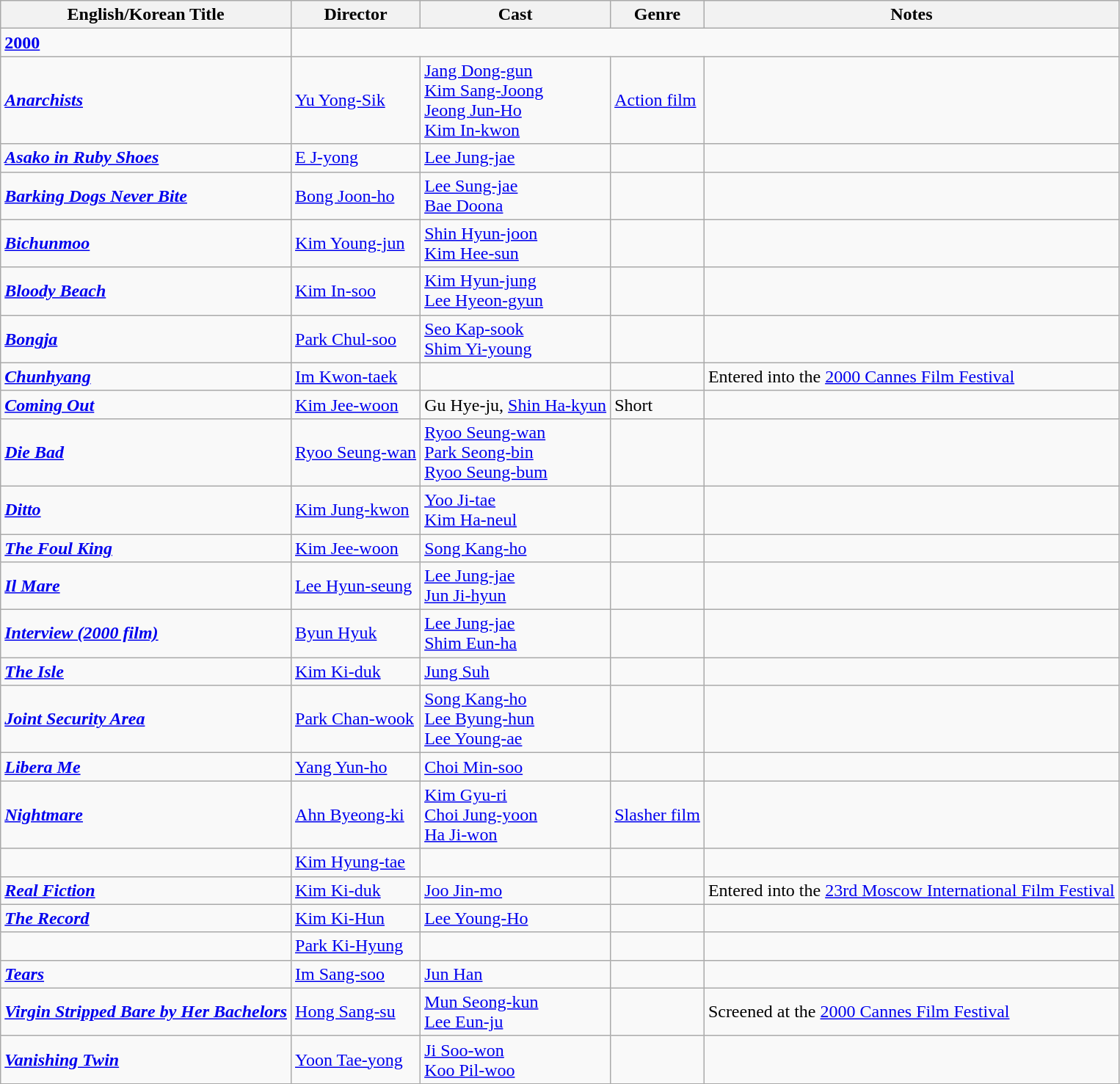<table class="wikitable">
<tr>
<th>English/Korean Title</th>
<th>Director</th>
<th>Cast</th>
<th>Genre</th>
<th>Notes</th>
</tr>
<tr>
<td><strong><a href='#'>2000</a></strong></td>
</tr>
<tr>
<td><strong><em><a href='#'>Anarchists</a></em></strong></td>
<td><a href='#'>Yu Yong-Sik</a></td>
<td><a href='#'>Jang Dong-gun</a><br><a href='#'>Kim Sang-Joong</a><br><a href='#'>Jeong Jun-Ho</a><br><a href='#'>Kim In-kwon</a></td>
<td><a href='#'>Action film</a></td>
<td></td>
</tr>
<tr>
<td><strong><em><a href='#'>Asako in Ruby Shoes</a></em></strong></td>
<td><a href='#'>E J-yong</a></td>
<td><a href='#'>Lee Jung-jae</a></td>
<td></td>
<td></td>
</tr>
<tr>
<td><strong><em><a href='#'>Barking Dogs Never Bite</a></em></strong></td>
<td><a href='#'>Bong Joon-ho</a></td>
<td><a href='#'>Lee Sung-jae</a><br><a href='#'>Bae Doona</a></td>
<td></td>
<td></td>
</tr>
<tr>
<td><strong><em><a href='#'>Bichunmoo</a></em></strong></td>
<td><a href='#'>Kim Young-jun</a></td>
<td><a href='#'>Shin Hyun-joon</a><br><a href='#'>Kim Hee-sun</a></td>
<td></td>
<td></td>
</tr>
<tr>
<td><strong><em><a href='#'>Bloody Beach</a></em></strong></td>
<td><a href='#'>Kim In-soo</a></td>
<td><a href='#'>Kim Hyun-jung</a><br><a href='#'>Lee Hyeon-gyun</a></td>
<td></td>
<td></td>
</tr>
<tr>
<td><strong><em><a href='#'>Bongja</a></em></strong></td>
<td><a href='#'>Park Chul-soo</a></td>
<td><a href='#'>Seo Kap-sook</a><br><a href='#'>Shim Yi-young</a></td>
<td></td>
<td></td>
</tr>
<tr>
<td><strong><em><a href='#'>Chunhyang</a></em></strong></td>
<td><a href='#'>Im Kwon-taek</a></td>
<td></td>
<td></td>
<td>Entered into the <a href='#'>2000 Cannes Film Festival</a></td>
</tr>
<tr>
<td><strong><em><a href='#'>Coming Out</a></em></strong></td>
<td><a href='#'>Kim Jee-woon</a></td>
<td>Gu Hye-ju, <a href='#'>Shin Ha-kyun</a></td>
<td>Short</td>
<td></td>
</tr>
<tr>
<td><strong><em><a href='#'>Die Bad</a></em></strong></td>
<td><a href='#'>Ryoo Seung-wan</a></td>
<td><a href='#'>Ryoo Seung-wan</a><br><a href='#'>Park Seong-bin</a><br><a href='#'>Ryoo Seung-bum</a></td>
<td></td>
<td></td>
</tr>
<tr>
<td><strong><em><a href='#'>Ditto</a></em></strong></td>
<td><a href='#'>Kim Jung-kwon</a></td>
<td><a href='#'>Yoo Ji-tae</a><br><a href='#'>Kim Ha-neul</a></td>
<td></td>
<td></td>
</tr>
<tr>
<td><strong><em><a href='#'>The Foul King</a></em></strong></td>
<td><a href='#'>Kim Jee-woon</a></td>
<td><a href='#'>Song Kang-ho</a></td>
<td></td>
<td></td>
</tr>
<tr>
<td><strong><em><a href='#'>Il Mare</a></em></strong></td>
<td><a href='#'>Lee Hyun-seung</a></td>
<td><a href='#'>Lee Jung-jae</a><br><a href='#'>Jun Ji-hyun</a></td>
<td></td>
<td></td>
</tr>
<tr>
<td><strong><em><a href='#'>Interview (2000 film)</a></em></strong></td>
<td><a href='#'>Byun Hyuk</a></td>
<td><a href='#'>Lee Jung-jae</a><br><a href='#'>Shim Eun-ha</a></td>
<td></td>
<td></td>
</tr>
<tr>
<td><strong><em><a href='#'>The Isle</a></em></strong></td>
<td><a href='#'>Kim Ki-duk</a></td>
<td><a href='#'>Jung Suh</a></td>
<td></td>
<td></td>
</tr>
<tr>
<td><strong><em><a href='#'>Joint Security Area</a></em></strong></td>
<td><a href='#'>Park Chan-wook</a></td>
<td><a href='#'>Song Kang-ho</a><br><a href='#'>Lee Byung-hun</a><br><a href='#'>Lee Young-ae</a></td>
<td></td>
<td></td>
</tr>
<tr>
<td><strong><em><a href='#'>Libera Me</a></em></strong></td>
<td><a href='#'>Yang Yun-ho</a></td>
<td><a href='#'>Choi Min-soo</a></td>
<td></td>
<td></td>
</tr>
<tr>
<td><strong><em><a href='#'>Nightmare</a></em></strong></td>
<td><a href='#'>Ahn Byeong-ki</a></td>
<td><a href='#'>Kim Gyu-ri</a><br><a href='#'>Choi Jung-yoon</a><br><a href='#'>Ha Ji-won</a></td>
<td><a href='#'>Slasher film</a></td>
<td></td>
</tr>
<tr>
<td><strong><em></em></strong></td>
<td><a href='#'>Kim Hyung-tae</a></td>
<td></td>
<td></td>
<td></td>
</tr>
<tr>
<td><strong><em><a href='#'>Real Fiction</a></em></strong></td>
<td><a href='#'>Kim Ki-duk</a></td>
<td><a href='#'>Joo Jin-mo</a></td>
<td></td>
<td>Entered into the <a href='#'>23rd Moscow International Film Festival</a></td>
</tr>
<tr>
<td><strong><em><a href='#'>The Record</a></em></strong></td>
<td><a href='#'>Kim Ki-Hun</a></td>
<td><a href='#'>Lee Young-Ho</a></td>
<td></td>
<td></td>
</tr>
<tr>
<td><strong><em></em></strong></td>
<td><a href='#'>Park Ki-Hyung</a></td>
<td></td>
<td></td>
<td></td>
</tr>
<tr>
<td><strong><em><a href='#'>Tears</a></em></strong></td>
<td><a href='#'>Im Sang-soo</a></td>
<td><a href='#'>Jun Han</a></td>
<td></td>
<td></td>
</tr>
<tr>
<td><strong><em><a href='#'>Virgin Stripped Bare by Her Bachelors</a></em></strong></td>
<td><a href='#'>Hong Sang-su</a></td>
<td><a href='#'>Mun Seong-kun</a><br><a href='#'>Lee Eun-ju</a></td>
<td></td>
<td>Screened at the <a href='#'>2000 Cannes Film Festival</a></td>
</tr>
<tr>
<td><strong><em><a href='#'>Vanishing Twin</a></em></strong></td>
<td><a href='#'>Yoon Tae-yong</a></td>
<td><a href='#'>Ji Soo-won</a><br><a href='#'>Koo Pil-woo</a></td>
<td></td>
<td></td>
</tr>
<tr>
</tr>
</table>
